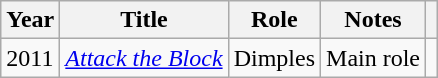<table class ="wikitable sortable">
<tr>
<th>Year</th>
<th>Title</th>
<th>Role</th>
<th>Notes</th>
<th scope="col" class="unsortable"></th>
</tr>
<tr>
<td>2011</td>
<td><em><a href='#'>Attack the Block</a></em></td>
<td>Dimples</td>
<td>Main role</td>
<td align="center" rowspan="4"></td>
</tr>
</table>
